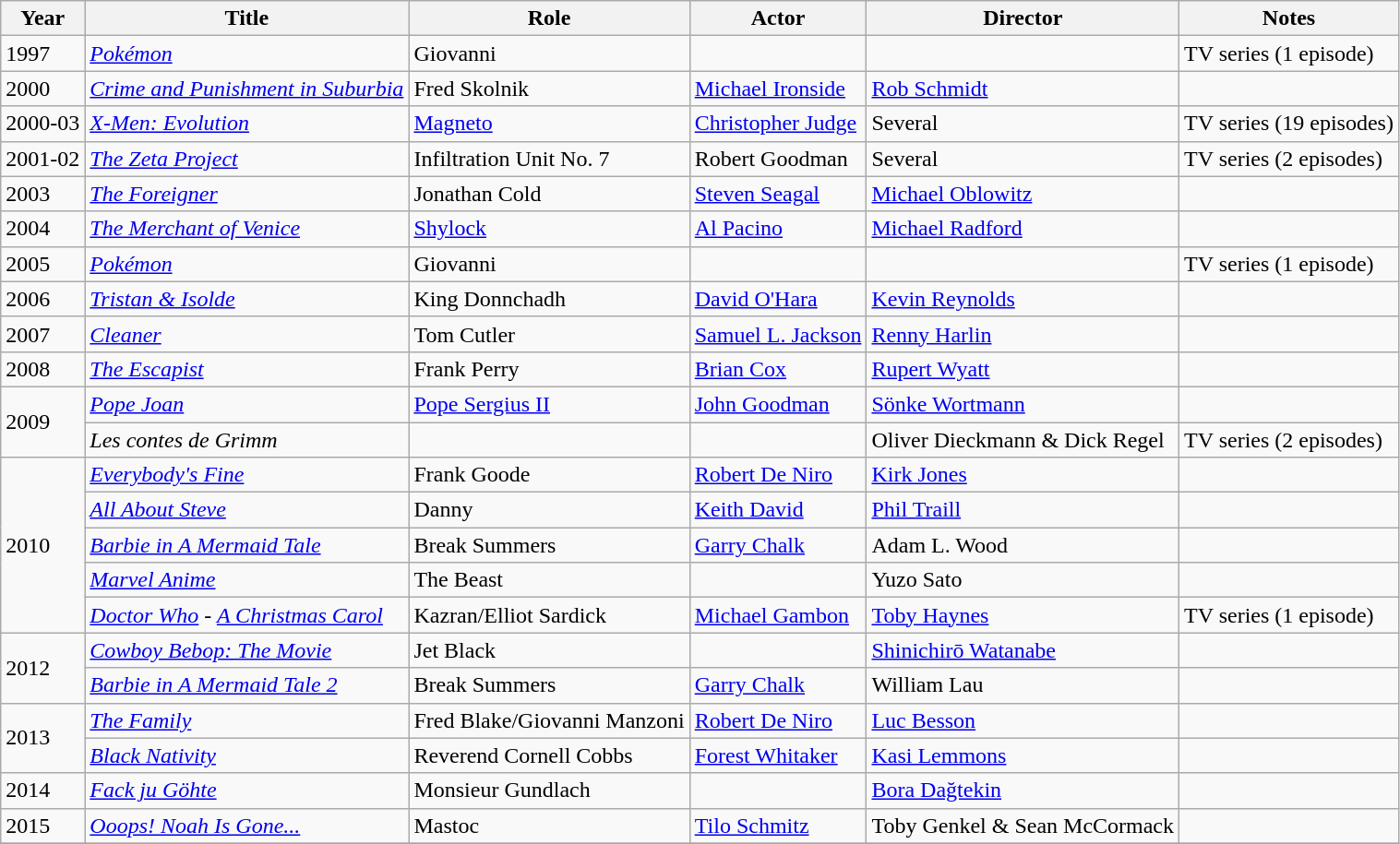<table class="wikitable">
<tr>
<th>Year</th>
<th>Title</th>
<th>Role</th>
<th>Actor</th>
<th>Director</th>
<th>Notes</th>
</tr>
<tr>
<td rowspan=1>1997</td>
<td><em><a href='#'>Pokémon</a></em></td>
<td>Giovanni</td>
<td></td>
<td></td>
<td>TV series (1 episode)</td>
</tr>
<tr>
<td rowspan=1>2000</td>
<td><em><a href='#'>Crime and Punishment in Suburbia</a></em></td>
<td>Fred Skolnik</td>
<td><a href='#'>Michael Ironside</a></td>
<td><a href='#'>Rob Schmidt</a></td>
<td></td>
</tr>
<tr>
<td rowspan=1>2000-03</td>
<td><em><a href='#'>X-Men: Evolution</a></em></td>
<td><a href='#'>Magneto</a></td>
<td><a href='#'>Christopher Judge</a></td>
<td>Several</td>
<td>TV series (19 episodes)</td>
</tr>
<tr>
<td rowspan=1>2001-02</td>
<td><em><a href='#'>The Zeta Project</a></em></td>
<td>Infiltration Unit No. 7</td>
<td>Robert Goodman</td>
<td>Several</td>
<td>TV series (2 episodes)</td>
</tr>
<tr>
<td rowspan=1>2003</td>
<td><em><a href='#'>The Foreigner</a></em></td>
<td>Jonathan Cold</td>
<td><a href='#'>Steven Seagal</a></td>
<td><a href='#'>Michael Oblowitz</a></td>
<td></td>
</tr>
<tr>
<td rowspan=1>2004</td>
<td><em><a href='#'>The Merchant of Venice</a></em></td>
<td><a href='#'>Shylock</a></td>
<td><a href='#'>Al Pacino</a></td>
<td><a href='#'>Michael Radford</a></td>
<td></td>
</tr>
<tr>
<td rowspan=1>2005</td>
<td><em><a href='#'>Pokémon</a></em></td>
<td>Giovanni</td>
<td></td>
<td></td>
<td>TV series (1 episode)</td>
</tr>
<tr>
<td rowspan=1>2006</td>
<td><em><a href='#'>Tristan & Isolde</a></em></td>
<td>King Donnchadh</td>
<td><a href='#'>David O'Hara</a></td>
<td><a href='#'>Kevin Reynolds</a></td>
<td></td>
</tr>
<tr>
<td rowspan=1>2007</td>
<td><em><a href='#'>Cleaner</a></em></td>
<td>Tom Cutler</td>
<td><a href='#'>Samuel L. Jackson</a></td>
<td><a href='#'>Renny Harlin</a></td>
<td></td>
</tr>
<tr>
<td rowspan=1>2008</td>
<td><em><a href='#'>The Escapist</a></em></td>
<td>Frank Perry</td>
<td><a href='#'>Brian Cox</a></td>
<td><a href='#'>Rupert Wyatt</a></td>
<td></td>
</tr>
<tr>
<td rowspan=2>2009</td>
<td><em><a href='#'>Pope Joan</a></em></td>
<td><a href='#'>Pope Sergius II</a></td>
<td><a href='#'>John Goodman</a></td>
<td><a href='#'>Sönke Wortmann</a></td>
<td></td>
</tr>
<tr>
<td><em>Les contes de Grimm</em></td>
<td></td>
<td></td>
<td>Oliver Dieckmann & Dick Regel</td>
<td>TV series (2 episodes)</td>
</tr>
<tr>
<td rowspan=5>2010</td>
<td><em><a href='#'>Everybody's Fine</a></em></td>
<td>Frank Goode</td>
<td><a href='#'>Robert De Niro</a></td>
<td><a href='#'>Kirk Jones</a></td>
<td></td>
</tr>
<tr>
<td><em><a href='#'>All About Steve</a></em></td>
<td>Danny</td>
<td><a href='#'>Keith David</a></td>
<td><a href='#'>Phil Traill</a></td>
<td></td>
</tr>
<tr>
<td><em><a href='#'>Barbie in A Mermaid Tale</a></em></td>
<td>Break Summers</td>
<td><a href='#'>Garry Chalk</a></td>
<td>Adam L. Wood</td>
<td></td>
</tr>
<tr>
<td><em><a href='#'>Marvel Anime</a></em></td>
<td>The Beast</td>
<td></td>
<td>Yuzo Sato</td>
<td></td>
</tr>
<tr>
<td><em><a href='#'>Doctor Who</a> - <a href='#'>A Christmas Carol</a></em></td>
<td>Kazran/Elliot Sardick</td>
<td><a href='#'>Michael Gambon</a></td>
<td><a href='#'>Toby Haynes</a></td>
<td>TV series (1 episode)</td>
</tr>
<tr>
<td rowspan=2>2012</td>
<td><em><a href='#'>Cowboy Bebop: The Movie</a></em></td>
<td>Jet Black</td>
<td></td>
<td><a href='#'>Shinichirō Watanabe</a></td>
<td></td>
</tr>
<tr>
<td><em><a href='#'>Barbie in A Mermaid Tale 2</a></em></td>
<td>Break Summers</td>
<td><a href='#'>Garry Chalk</a></td>
<td>William Lau</td>
<td></td>
</tr>
<tr>
<td rowspan=2>2013</td>
<td><em><a href='#'>The Family</a></em></td>
<td>Fred Blake/Giovanni Manzoni</td>
<td><a href='#'>Robert De Niro</a></td>
<td><a href='#'>Luc Besson</a></td>
<td></td>
</tr>
<tr>
<td><em><a href='#'>Black Nativity</a></em></td>
<td>Reverend Cornell Cobbs</td>
<td><a href='#'>Forest Whitaker</a></td>
<td><a href='#'>Kasi Lemmons</a></td>
<td></td>
</tr>
<tr>
<td rowspan=1>2014</td>
<td><em><a href='#'>Fack ju Göhte</a></em></td>
<td>Monsieur Gundlach</td>
<td></td>
<td><a href='#'>Bora Dağtekin</a></td>
<td></td>
</tr>
<tr>
<td rowspan=1>2015</td>
<td><em><a href='#'>Ooops! Noah Is Gone...</a></em></td>
<td>Mastoc</td>
<td><a href='#'>Tilo Schmitz</a></td>
<td>Toby Genkel & Sean McCormack</td>
<td></td>
</tr>
<tr>
</tr>
</table>
